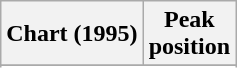<table class="wikitable sortable">
<tr>
<th align="left">Chart (1995)</th>
<th align="center">Peak<br>position</th>
</tr>
<tr>
</tr>
<tr>
</tr>
<tr>
</tr>
</table>
